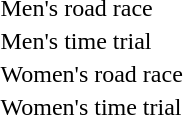<table>
<tr>
<td>Men's road race<br></td>
<td></td>
<td></td>
<td></td>
</tr>
<tr>
<td>Men's time trial<br></td>
<td></td>
<td></td>
<td></td>
</tr>
<tr>
<td>Women's road race<br></td>
<td></td>
<td></td>
<td></td>
</tr>
<tr>
<td>Women's time trial<br></td>
<td></td>
<td></td>
<td></td>
</tr>
</table>
